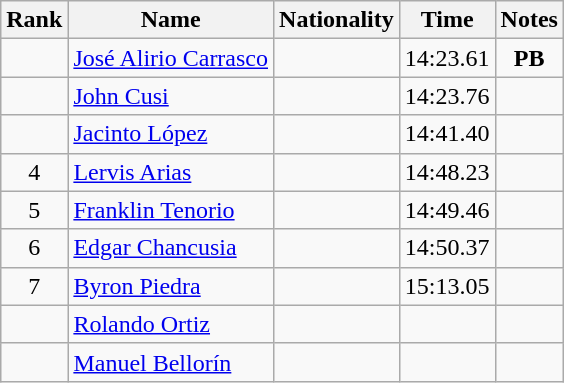<table class="wikitable sortable" style="text-align:center">
<tr>
<th>Rank</th>
<th>Name</th>
<th>Nationality</th>
<th>Time</th>
<th>Notes</th>
</tr>
<tr>
<td></td>
<td align=left><a href='#'>José Alirio Carrasco</a></td>
<td align=left></td>
<td>14:23.61</td>
<td><strong>PB</strong></td>
</tr>
<tr>
<td></td>
<td align=left><a href='#'>John Cusi</a></td>
<td align=left></td>
<td>14:23.76</td>
<td></td>
</tr>
<tr>
<td></td>
<td align=left><a href='#'>Jacinto López</a></td>
<td align=left></td>
<td>14:41.40</td>
<td></td>
</tr>
<tr>
<td>4</td>
<td align=left><a href='#'>Lervis Arias</a></td>
<td align=left></td>
<td>14:48.23</td>
<td></td>
</tr>
<tr>
<td>5</td>
<td align=left><a href='#'>Franklin Tenorio</a></td>
<td align=left></td>
<td>14:49.46</td>
<td></td>
</tr>
<tr>
<td>6</td>
<td align=left><a href='#'>Edgar Chancusia</a></td>
<td align=left></td>
<td>14:50.37</td>
<td></td>
</tr>
<tr>
<td>7</td>
<td align=left><a href='#'>Byron Piedra</a></td>
<td align=left></td>
<td>15:13.05</td>
<td></td>
</tr>
<tr>
<td></td>
<td align=left><a href='#'>Rolando Ortiz</a></td>
<td align=left></td>
<td></td>
<td></td>
</tr>
<tr>
<td></td>
<td align=left><a href='#'>Manuel Bellorín</a></td>
<td align=left></td>
<td></td>
<td></td>
</tr>
</table>
